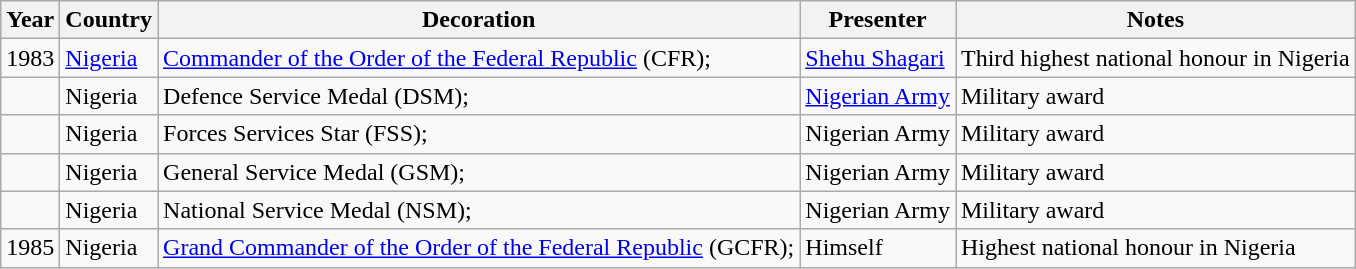<table class=wikitable>
<tr>
<th>Year</th>
<th>Country</th>
<th>Decoration</th>
<th>Presenter</th>
<th>Notes</th>
</tr>
<tr>
<td>1983</td>
<td><a href='#'>Nigeria</a></td>
<td><a href='#'>Commander of the Order of the Federal Republic</a> (CFR); </td>
<td><a href='#'>Shehu Shagari</a></td>
<td>Third highest national honour in Nigeria</td>
</tr>
<tr>
<td></td>
<td>Nigeria</td>
<td>Defence Service Medal (DSM); </td>
<td><a href='#'>Nigerian Army</a></td>
<td>Military award</td>
</tr>
<tr>
<td></td>
<td>Nigeria</td>
<td>Forces Services Star (FSS); </td>
<td>Nigerian Army</td>
<td>Military award</td>
</tr>
<tr>
<td></td>
<td>Nigeria</td>
<td>General Service Medal (GSM); </td>
<td>Nigerian Army</td>
<td>Military award</td>
</tr>
<tr>
<td></td>
<td>Nigeria</td>
<td>National Service Medal (NSM); </td>
<td>Nigerian Army</td>
<td>Military award</td>
</tr>
<tr>
<td>1985</td>
<td>Nigeria</td>
<td><a href='#'>Grand Commander of the Order of the Federal Republic</a> (GCFR); </td>
<td>Himself</td>
<td>Highest national honour in Nigeria</td>
</tr>
</table>
